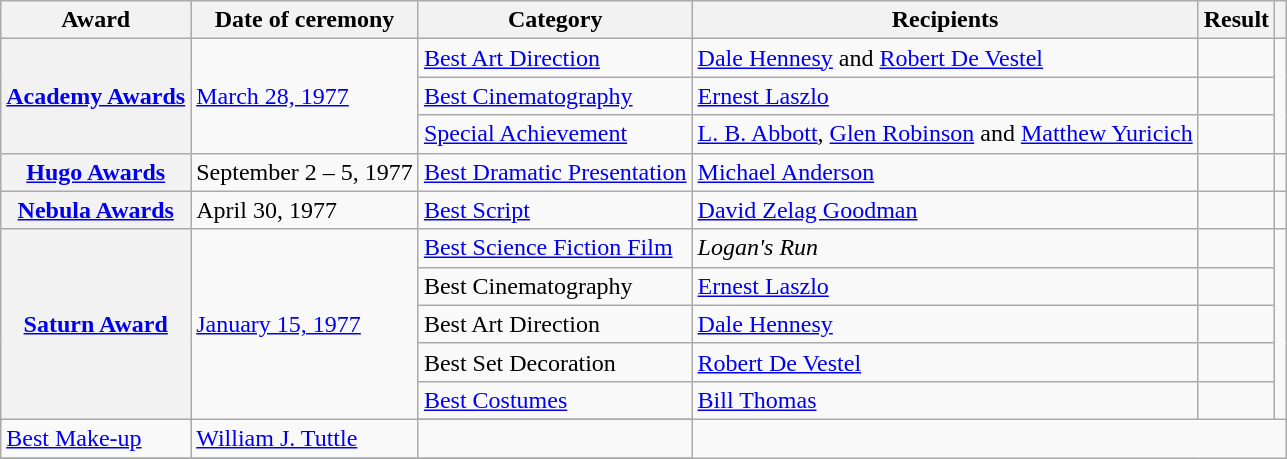<table class="wikitable plainrowheaders sortable">
<tr>
<th scope="col">Award</th>
<th scope="col">Date of ceremony</th>
<th scope="col">Category</th>
<th scope="col">Recipients</th>
<th scope="col">Result</th>
<th scope="col" class="unsortable"></th>
</tr>
<tr>
<th scope="row" rowspan=3><a href='#'>Academy Awards</a></th>
<td rowspan="3"><a href='#'>March 28, 1977</a></td>
<td><a href='#'>Best Art Direction</a></td>
<td><a href='#'>Dale Hennesy</a> and <a href='#'>Robert De Vestel</a></td>
<td></td>
<td rowspan="3"></td>
</tr>
<tr>
<td><a href='#'>Best Cinematography</a></td>
<td><a href='#'>Ernest Laszlo</a></td>
<td></td>
</tr>
<tr>
<td><a href='#'>Special Achievement</a></td>
<td><a href='#'>L. B. Abbott</a>, <a href='#'>Glen Robinson</a> and <a href='#'>Matthew Yuricich</a></td>
<td></td>
</tr>
<tr>
<th scope="row"><a href='#'>Hugo Awards</a></th>
<td rowspan="1">September 2 – 5, 1977</td>
<td><a href='#'>Best Dramatic Presentation</a></td>
<td><a href='#'>Michael Anderson</a></td>
<td></td>
<td rowspan="1"></td>
</tr>
<tr>
<th scope="row"><a href='#'>Nebula Awards</a></th>
<td rowspan="1">April 30, 1977</td>
<td><a href='#'>Best Script</a></td>
<td><a href='#'>David Zelag Goodman</a></td>
<td></td>
<td rowspan="1"></td>
</tr>
<tr>
<th scope="row" rowspan=6><a href='#'>Saturn Award</a></th>
<td rowspan="6"><a href='#'>January 15, 1977</a></td>
<td><a href='#'>Best Science Fiction Film</a></td>
<td><em>Logan's Run</em></td>
<td></td>
<td rowspan="6"></td>
</tr>
<tr>
<td>Best Cinematography</td>
<td><a href='#'>Ernest Laszlo</a></td>
<td></td>
</tr>
<tr>
<td>Best Art Direction</td>
<td><a href='#'>Dale Hennesy</a></td>
<td></td>
</tr>
<tr>
<td>Best Set Decoration</td>
<td><a href='#'>Robert De Vestel</a></td>
<td></td>
</tr>
<tr>
<td><a href='#'>Best Costumes</a></td>
<td><a href='#'>Bill Thomas</a></td>
<td></td>
</tr>
<tr>
</tr>
<tr>
<td><a href='#'>Best Make-up</a></td>
<td><a href='#'>William J. Tuttle</a></td>
<td></td>
</tr>
<tr>
</tr>
</table>
